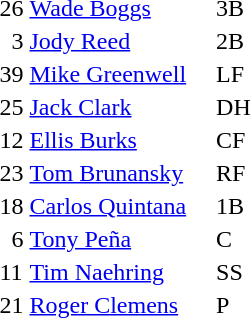<table>
<tr>
<td>26</td>
<td><a href='#'>Wade Boggs</a></td>
<td>3B</td>
</tr>
<tr>
<td>  3</td>
<td><a href='#'>Jody Reed</a></td>
<td>2B</td>
</tr>
<tr>
<td>39</td>
<td><a href='#'>Mike Greenwell</a>    </td>
<td>LF</td>
</tr>
<tr>
<td>25</td>
<td><a href='#'>Jack Clark</a></td>
<td>DH</td>
</tr>
<tr>
<td>12</td>
<td><a href='#'>Ellis Burks</a></td>
<td>CF</td>
</tr>
<tr>
<td>23</td>
<td><a href='#'>Tom Brunansky</a></td>
<td>RF</td>
</tr>
<tr>
<td>18</td>
<td><a href='#'>Carlos Quintana</a></td>
<td>1B</td>
</tr>
<tr>
<td>  6</td>
<td><a href='#'>Tony Peña</a></td>
<td>C</td>
</tr>
<tr>
<td>11</td>
<td><a href='#'>Tim Naehring</a></td>
<td>SS</td>
</tr>
<tr>
<td>21</td>
<td><a href='#'>Roger Clemens</a></td>
<td>P</td>
</tr>
</table>
